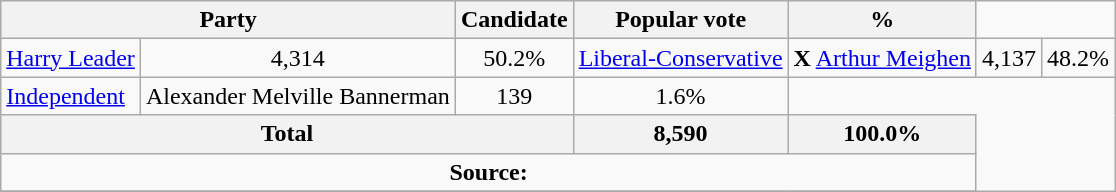<table class="wikitable">
<tr>
<th colspan="2">Party</th>
<th>Candidate</th>
<th>Popular vote</th>
<th>%</th>
</tr>
<tr>
<td> <a href='#'>Harry Leader</a></td>
<td align=center>4,314</td>
<td align=center>50.2%<br></td>
<td><a href='#'>Liberal-Conservative</a></td>
<td><strong>X</strong> <a href='#'>Arthur Meighen</a></td>
<td align=center>4,137</td>
<td align=center>48.2%</td>
</tr>
<tr>
<td><a href='#'>Independent</a></td>
<td>Alexander Melville Bannerman</td>
<td align=center>139</td>
<td align=center>1.6%</td>
</tr>
<tr>
<th colspan=3 align=center>Total</th>
<th align=center>8,590</th>
<th align=center>100.0%</th>
</tr>
<tr>
<td align="center" colspan=5><strong>Source:</strong> </td>
</tr>
<tr>
</tr>
</table>
